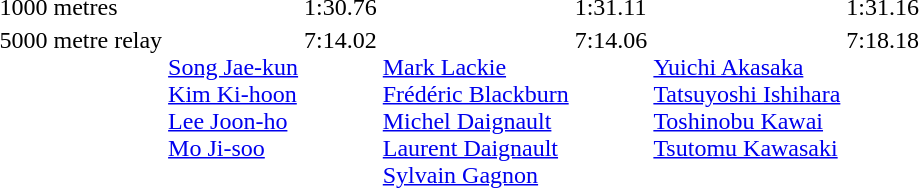<table>
<tr>
<td>1000 metres <br> </td>
<td></td>
<td>1:30.76</td>
<td></td>
<td>1:31.11</td>
<td></td>
<td>1:31.16</td>
</tr>
<tr valign="top">
<td>5000 metre relay <br> </td>
<td> <br> <a href='#'>Song Jae-kun</a> <br> <a href='#'>Kim Ki-hoon</a> <br> <a href='#'>Lee Joon-ho</a> <br> <a href='#'>Mo Ji-soo</a></td>
<td>7:14.02</td>
<td> <br> <a href='#'>Mark Lackie</a> <br> <a href='#'>Frédéric Blackburn</a> <br> <a href='#'>Michel Daignault</a> <br> <a href='#'>Laurent Daignault</a> <br> <a href='#'>Sylvain Gagnon</a></td>
<td>7:14.06</td>
<td> <br> <a href='#'>Yuichi Akasaka</a> <br> <a href='#'>Tatsuyoshi Ishihara</a> <br> <a href='#'>Toshinobu Kawai</a> <br> <a href='#'>Tsutomu Kawasaki</a></td>
<td>7:18.18</td>
</tr>
</table>
